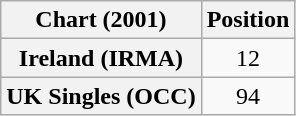<table class="wikitable plainrowheaders" style="text-align:center">
<tr>
<th scope="col">Chart (2001)</th>
<th scope="col">Position</th>
</tr>
<tr>
<th scope="row">Ireland (IRMA)</th>
<td>12</td>
</tr>
<tr>
<th scope="row">UK Singles (OCC)</th>
<td>94</td>
</tr>
</table>
